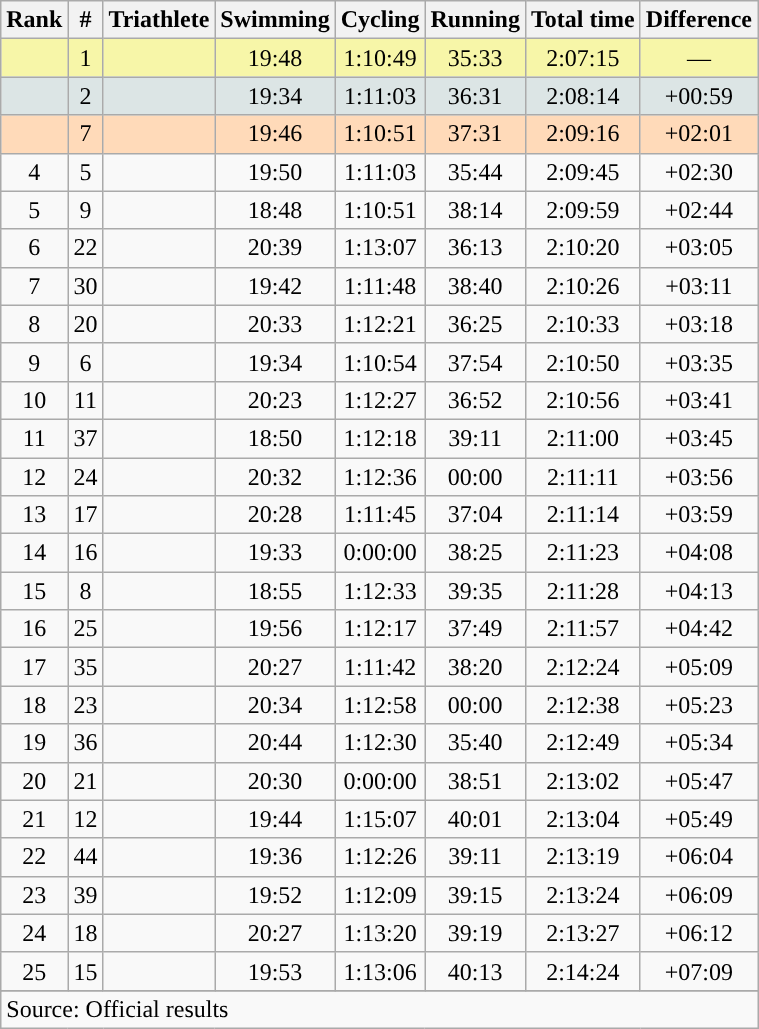<table class="wikitable sortable" style="text-align:center">
<tr>
<th data-sort-type="number">Rank</th>
<th>#</th>
<th>Triathlete</th>
<th>Swimming</th>
<th>Cycling</th>
<th>Running</th>
<th>Total time</th>
<th>Difference</th>
</tr>
<tr style="background:#F7F6A8;”">
<td></td>
<td>1</td>
<td align=left></td>
<td>19:48</td>
<td>1:10:49</td>
<td>35:33</td>
<td>2:07:15</td>
<td>—</td>
</tr>
<tr style="background:#DCE5E5;”">
<td></td>
<td>2</td>
<td align=left></td>
<td>19:34</td>
<td>1:11:03</td>
<td>36:31</td>
<td>2:08:14</td>
<td>+00:59</td>
</tr>
<tr style="background:#FFDAB9;">
<td></td>
<td>7</td>
<td align=left></td>
<td>19:46</td>
<td>1:10:51</td>
<td>37:31</td>
<td>2:09:16</td>
<td>+02:01</td>
</tr>
<tr>
<td>4</td>
<td>5</td>
<td align=left></td>
<td>19:50</td>
<td>1:11:03</td>
<td>35:44</td>
<td>2:09:45</td>
<td>+02:30</td>
</tr>
<tr>
<td>5</td>
<td>9</td>
<td align=left></td>
<td>18:48</td>
<td>1:10:51</td>
<td>38:14</td>
<td>2:09:59</td>
<td>+02:44</td>
</tr>
<tr>
<td>6</td>
<td>22</td>
<td align=left></td>
<td>20:39</td>
<td>1:13:07</td>
<td>36:13</td>
<td>2:10:20</td>
<td>+03:05</td>
</tr>
<tr>
<td>7</td>
<td>30</td>
<td align=left></td>
<td>19:42</td>
<td>1:11:48</td>
<td>38:40</td>
<td>2:10:26</td>
<td>+03:11</td>
</tr>
<tr>
<td>8</td>
<td>20</td>
<td align=left></td>
<td>20:33</td>
<td>1:12:21</td>
<td>36:25</td>
<td>2:10:33</td>
<td>+03:18</td>
</tr>
<tr>
<td>9</td>
<td>6</td>
<td align=left></td>
<td>19:34</td>
<td>1:10:54</td>
<td>37:54</td>
<td>2:10:50</td>
<td>+03:35</td>
</tr>
<tr>
<td>10</td>
<td>11</td>
<td align=left></td>
<td>20:23</td>
<td>1:12:27</td>
<td>36:52</td>
<td>2:10:56</td>
<td>+03:41</td>
</tr>
<tr>
<td>11</td>
<td>37</td>
<td align=left></td>
<td>18:50</td>
<td>1:12:18</td>
<td>39:11</td>
<td>2:11:00</td>
<td>+03:45</td>
</tr>
<tr>
<td>12</td>
<td>24</td>
<td align=left></td>
<td>20:32</td>
<td>1:12:36</td>
<td>00:00</td>
<td>2:11:11</td>
<td>+03:56</td>
</tr>
<tr>
<td>13</td>
<td>17</td>
<td align=left></td>
<td>20:28</td>
<td>1:11:45</td>
<td>37:04</td>
<td>2:11:14</td>
<td>+03:59</td>
</tr>
<tr>
<td>14</td>
<td>16</td>
<td align=left></td>
<td>19:33</td>
<td>0:00:00</td>
<td>38:25</td>
<td>2:11:23</td>
<td>+04:08</td>
</tr>
<tr>
<td>15</td>
<td>8</td>
<td align=left></td>
<td>18:55</td>
<td>1:12:33</td>
<td>39:35</td>
<td>2:11:28</td>
<td>+04:13</td>
</tr>
<tr>
<td>16</td>
<td>25</td>
<td align=left></td>
<td>19:56</td>
<td>1:12:17</td>
<td>37:49</td>
<td>2:11:57</td>
<td>+04:42</td>
</tr>
<tr>
<td>17</td>
<td>35</td>
<td align=left></td>
<td>20:27</td>
<td>1:11:42</td>
<td>38:20</td>
<td>2:12:24</td>
<td>+05:09</td>
</tr>
<tr>
<td>18</td>
<td>23</td>
<td align=left></td>
<td>20:34</td>
<td>1:12:58</td>
<td>00:00</td>
<td>2:12:38</td>
<td>+05:23</td>
</tr>
<tr>
<td>19</td>
<td>36</td>
<td align=left></td>
<td>20:44</td>
<td>1:12:30</td>
<td>35:40</td>
<td>2:12:49</td>
<td>+05:34</td>
</tr>
<tr>
<td>20</td>
<td>21</td>
<td align=left></td>
<td>20:30</td>
<td>0:00:00</td>
<td>38:51</td>
<td>2:13:02</td>
<td>+05:47</td>
</tr>
<tr>
<td>21</td>
<td>12</td>
<td align=left></td>
<td>19:44</td>
<td>1:15:07</td>
<td>40:01</td>
<td>2:13:04</td>
<td>+05:49</td>
</tr>
<tr>
<td>22</td>
<td>44</td>
<td align=left></td>
<td>19:36</td>
<td>1:12:26</td>
<td>39:11</td>
<td>2:13:19</td>
<td>+06:04</td>
</tr>
<tr>
<td>23</td>
<td>39</td>
<td align=left></td>
<td>19:52</td>
<td>1:12:09</td>
<td>39:15</td>
<td>2:13:24</td>
<td>+06:09</td>
</tr>
<tr>
<td>24</td>
<td>18</td>
<td align=left></td>
<td>20:27</td>
<td>1:13:20</td>
<td>39:19</td>
<td>2:13:27</td>
<td>+06:12</td>
</tr>
<tr>
<td>25</td>
<td>15</td>
<td align=left></td>
<td>19:53</td>
<td>1:13:06</td>
<td>40:13</td>
<td>2:14:24</td>
<td>+07:09</td>
</tr>
<tr>
</tr>
<tr class="sortbottom">
<td colspan="9" style="text-align:left;">Source: Official results</td>
</tr>
</table>
